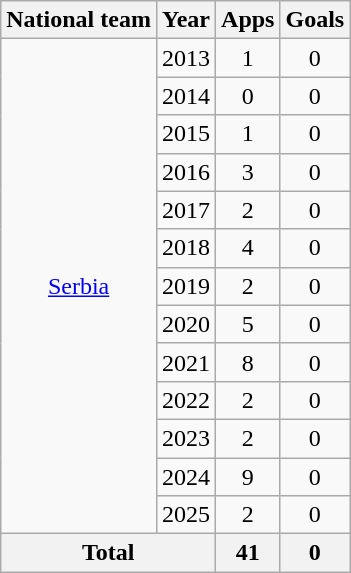<table class="wikitable" style="text-align:center">
<tr>
<th>National team</th>
<th>Year</th>
<th>Apps</th>
<th>Goals</th>
</tr>
<tr>
<td rowspan="13"><a href='#'>Serbia</a></td>
<td>2013</td>
<td>1</td>
<td>0</td>
</tr>
<tr>
<td>2014</td>
<td>0</td>
<td>0</td>
</tr>
<tr>
<td>2015</td>
<td>1</td>
<td>0</td>
</tr>
<tr>
<td>2016</td>
<td>3</td>
<td>0</td>
</tr>
<tr>
<td>2017</td>
<td>2</td>
<td>0</td>
</tr>
<tr>
<td>2018</td>
<td>4</td>
<td>0</td>
</tr>
<tr>
<td>2019</td>
<td>2</td>
<td>0</td>
</tr>
<tr>
<td>2020</td>
<td>5</td>
<td>0</td>
</tr>
<tr>
<td>2021</td>
<td>8</td>
<td>0</td>
</tr>
<tr>
<td>2022</td>
<td>2</td>
<td>0</td>
</tr>
<tr>
<td>2023</td>
<td>2</td>
<td>0</td>
</tr>
<tr>
<td>2024</td>
<td>9</td>
<td>0</td>
</tr>
<tr>
<td>2025</td>
<td>2</td>
<td>0</td>
</tr>
<tr>
<th colspan="2">Total</th>
<th>41</th>
<th>0</th>
</tr>
</table>
